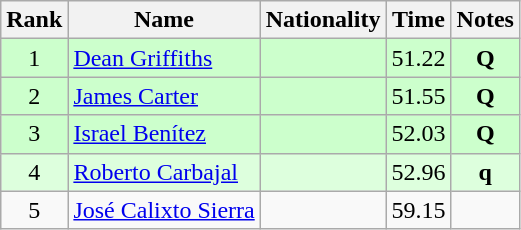<table class="wikitable sortable" style="text-align:center">
<tr>
<th>Rank</th>
<th>Name</th>
<th>Nationality</th>
<th>Time</th>
<th>Notes</th>
</tr>
<tr bgcolor=ccffcc>
<td align=center>1</td>
<td align=left><a href='#'>Dean Griffiths</a></td>
<td align=left></td>
<td>51.22</td>
<td><strong>Q</strong></td>
</tr>
<tr bgcolor=ccffcc>
<td align=center>2</td>
<td align=left><a href='#'>James Carter</a></td>
<td align=left></td>
<td>51.55</td>
<td><strong>Q</strong></td>
</tr>
<tr bgcolor=ccffcc>
<td align=center>3</td>
<td align=left><a href='#'>Israel Benítez</a></td>
<td align=left></td>
<td>52.03</td>
<td><strong>Q</strong></td>
</tr>
<tr bgcolor=ddffdd>
<td align=center>4</td>
<td align=left><a href='#'>Roberto Carbajal</a></td>
<td align=left></td>
<td>52.96</td>
<td><strong>q</strong></td>
</tr>
<tr>
<td align=center>5</td>
<td align=left><a href='#'>José Calixto Sierra</a></td>
<td align=left></td>
<td>59.15</td>
<td></td>
</tr>
</table>
